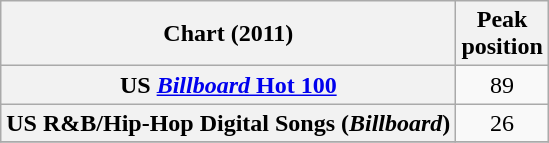<table class="wikitable sortable plainrowheaders" style="text-align:center">
<tr>
<th scope="col">Chart (2011)</th>
<th scope="col">Peak<br>position</th>
</tr>
<tr>
<th scope="row">US <a href='#'><em>Billboard</em> Hot 100</a></th>
<td>89</td>
</tr>
<tr>
<th scope="row">US R&B/Hip-Hop Digital Songs (<em>Billboard</em>)</th>
<td>26</td>
</tr>
<tr>
</tr>
</table>
